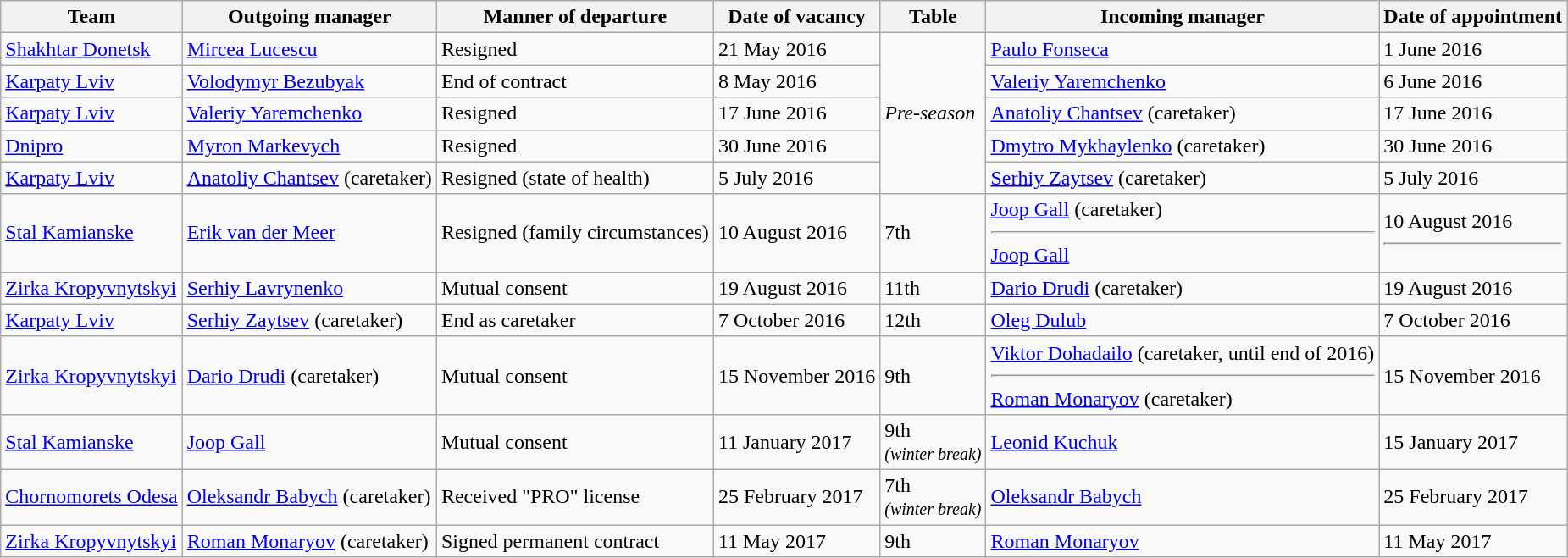<table class="wikitable sortable">
<tr>
<th>Team</th>
<th>Outgoing manager</th>
<th>Manner of departure</th>
<th>Date of vacancy</th>
<th>Table</th>
<th>Incoming manager</th>
<th>Date of appointment</th>
</tr>
<tr>
<td><a href='#'>Shakhtar Donetsk</a></td>
<td> <a href='#'>Mircea Lucescu</a></td>
<td>Resigned</td>
<td>21 May 2016</td>
<td rowspan=5><em>Pre-season</em></td>
<td> <a href='#'>Paulo Fonseca</a></td>
<td>1 June 2016</td>
</tr>
<tr>
<td><a href='#'>Karpaty Lviv</a></td>
<td> <a href='#'>Volodymyr Bezubyak</a></td>
<td>End of contract</td>
<td>8 May 2016</td>
<td> <a href='#'>Valeriy Yaremchenko</a></td>
<td>6 June 2016</td>
</tr>
<tr>
<td><a href='#'>Karpaty Lviv</a></td>
<td> <a href='#'>Valeriy Yaremchenko</a></td>
<td>Resigned</td>
<td>17 June 2016</td>
<td> <a href='#'>Anatoliy Chantsev</a> (caretaker)</td>
<td>17 June 2016</td>
</tr>
<tr>
<td><a href='#'>Dnipro</a></td>
<td> <a href='#'>Myron Markevych</a></td>
<td>Resigned</td>
<td>30 June 2016</td>
<td> <a href='#'>Dmytro Mykhaylenko</a> (caretaker)</td>
<td>30 June 2016</td>
</tr>
<tr>
<td><a href='#'>Karpaty Lviv</a></td>
<td> <a href='#'>Anatoliy Chantsev</a> (caretaker)</td>
<td>Resigned (state of health)</td>
<td>5 July 2016</td>
<td> <a href='#'>Serhiy Zaytsev</a> (caretaker)</td>
<td>5 July 2016</td>
</tr>
<tr>
<td><a href='#'>Stal Kamianske</a></td>
<td> <a href='#'>Erik van der Meer</a></td>
<td>Resigned (family circumstances)</td>
<td>10 August 2016</td>
<td>7th</td>
<td> <a href='#'>Joop Gall</a> (caretaker)<hr> <a href='#'>Joop Gall</a></td>
<td>10 August 2016<hr></td>
</tr>
<tr>
<td><a href='#'>Zirka Kropyvnytskyi</a></td>
<td> <a href='#'>Serhiy Lavrynenko</a></td>
<td>Mutual consent</td>
<td>19 August 2016</td>
<td>11th</td>
<td> <a href='#'>Dario Drudi</a> (caretaker)</td>
<td>19 August 2016</td>
</tr>
<tr>
<td><a href='#'>Karpaty Lviv</a></td>
<td> <a href='#'>Serhiy Zaytsev</a> (caretaker)</td>
<td>End as caretaker</td>
<td>7 October 2016</td>
<td>12th</td>
<td> <a href='#'>Oleg Dulub</a></td>
<td>7 October 2016</td>
</tr>
<tr>
<td><a href='#'>Zirka Kropyvnytskyi</a></td>
<td> <a href='#'>Dario Drudi</a> (caretaker)</td>
<td>Mutual consent</td>
<td>15 November 2016</td>
<td>9th</td>
<td> <a href='#'>Viktor Dohadailo</a> (caretaker, until end of 2016)<hr> <a href='#'>Roman Monaryov</a> (caretaker)</td>
<td>15 November 2016</td>
</tr>
<tr>
<td><a href='#'>Stal Kamianske</a></td>
<td> <a href='#'>Joop Gall</a></td>
<td>Mutual consent</td>
<td>11 January 2017</td>
<td>9th<br><small><em>(winter break)</em></small></td>
<td> <a href='#'>Leonid Kuchuk</a></td>
<td>15 January 2017</td>
</tr>
<tr>
<td><a href='#'>Chornomorets Odesa</a></td>
<td> <a href='#'>Oleksandr Babych</a> (caretaker)</td>
<td>Received "PRO" license</td>
<td>25 February 2017</td>
<td>7th<br><small><em>(winter break)</em></small></td>
<td> <a href='#'>Oleksandr Babych</a></td>
<td>25 February 2017</td>
</tr>
<tr>
<td><a href='#'>Zirka Kropyvnytskyi</a></td>
<td> <a href='#'>Roman Monaryov</a> (caretaker)</td>
<td>Signed permanent contract</td>
<td>11 May 2017</td>
<td>9th</td>
<td> <a href='#'>Roman Monaryov</a></td>
<td>11 May 2017</td>
</tr>
</table>
